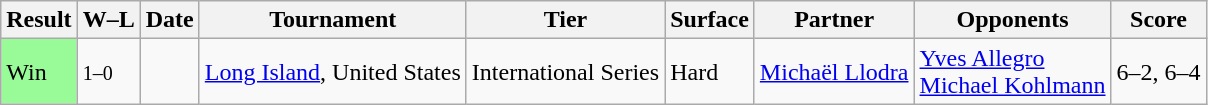<table class="sortable wikitable">
<tr>
<th>Result</th>
<th class="unsortable">W–L</th>
<th>Date</th>
<th>Tournament</th>
<th>Tier</th>
<th>Surface</th>
<th>Partner</th>
<th>Opponents</th>
<th class="unsortable">Score</th>
</tr>
<tr>
<td style="background:#98fb98;">Win</td>
<td><small>1–0</small></td>
<td><a href='#'></a></td>
<td><a href='#'>Long Island</a>, United States</td>
<td>International Series</td>
<td>Hard</td>
<td> <a href='#'>Michaël Llodra</a></td>
<td> <a href='#'>Yves Allegro</a> <br>  <a href='#'>Michael Kohlmann</a></td>
<td>6–2, 6–4</td>
</tr>
</table>
